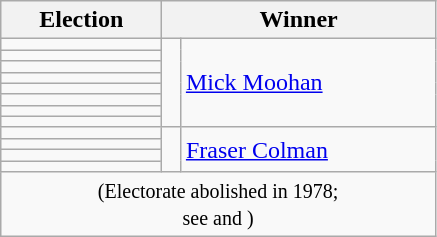<table class="wikitable">
<tr>
<th width=100>Election</th>
<th width=175 colspan=2>Winner</th>
</tr>
<tr>
<td></td>
<td rowspan=8 width=5  bgcolor=></td>
<td rowspan=8><a href='#'>Mick Moohan</a></td>
</tr>
<tr>
<td></td>
</tr>
<tr>
<td></td>
</tr>
<tr>
<td></td>
</tr>
<tr>
<td></td>
</tr>
<tr>
<td></td>
</tr>
<tr>
<td></td>
</tr>
<tr>
<td></td>
</tr>
<tr>
<td></td>
<td rowspan=4  bgcolor=></td>
<td rowspan=4><a href='#'>Fraser Colman</a></td>
</tr>
<tr>
<td></td>
</tr>
<tr>
<td></td>
</tr>
<tr>
<td></td>
</tr>
<tr>
<td colspan=3 align=center><small>(Electorate abolished in 1978; <br>see  and )</small></td>
</tr>
</table>
